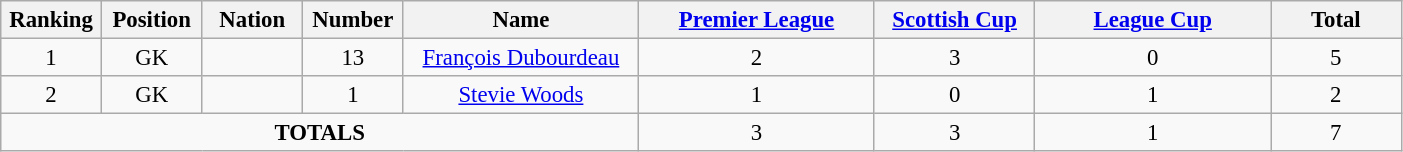<table class="wikitable" style="font-size: 95%; text-align: center;">
<tr>
<th width=60>Ranking</th>
<th width=60>Position</th>
<th width=60>Nation</th>
<th width=60>Number</th>
<th width=150>Name</th>
<th width=150><a href='#'>Premier League</a></th>
<th width=100><a href='#'>Scottish Cup</a></th>
<th width=150><a href='#'>League Cup</a></th>
<th width=80>Total</th>
</tr>
<tr>
<td>1</td>
<td>GK</td>
<td></td>
<td>13</td>
<td><a href='#'>François Dubourdeau</a></td>
<td>2</td>
<td>3</td>
<td>0</td>
<td>5</td>
</tr>
<tr>
<td>2</td>
<td>GK</td>
<td></td>
<td>1</td>
<td><a href='#'>Stevie Woods</a></td>
<td>1</td>
<td>0</td>
<td>1</td>
<td>2</td>
</tr>
<tr>
<td colspan="5"><strong>TOTALS</strong></td>
<td>3</td>
<td>3</td>
<td>1</td>
<td>7</td>
</tr>
</table>
